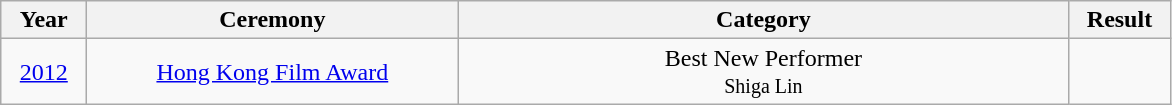<table class="wikitable">
<tr>
<th style="width:50px;">Year</th>
<th style="width:240px;">Ceremony</th>
<th style="width:400px;">Category</th>
<th style="width:60px;">Result</th>
</tr>
<tr>
<td align="center" rowspan=6><a href='#'>2012</a></td>
<td align="center" rowspan=6><a href='#'>Hong Kong Film Award</a></td>
<td align="center">Best New Performer<br><small>Shiga Lin</small></td>
<td></td>
</tr>
</table>
